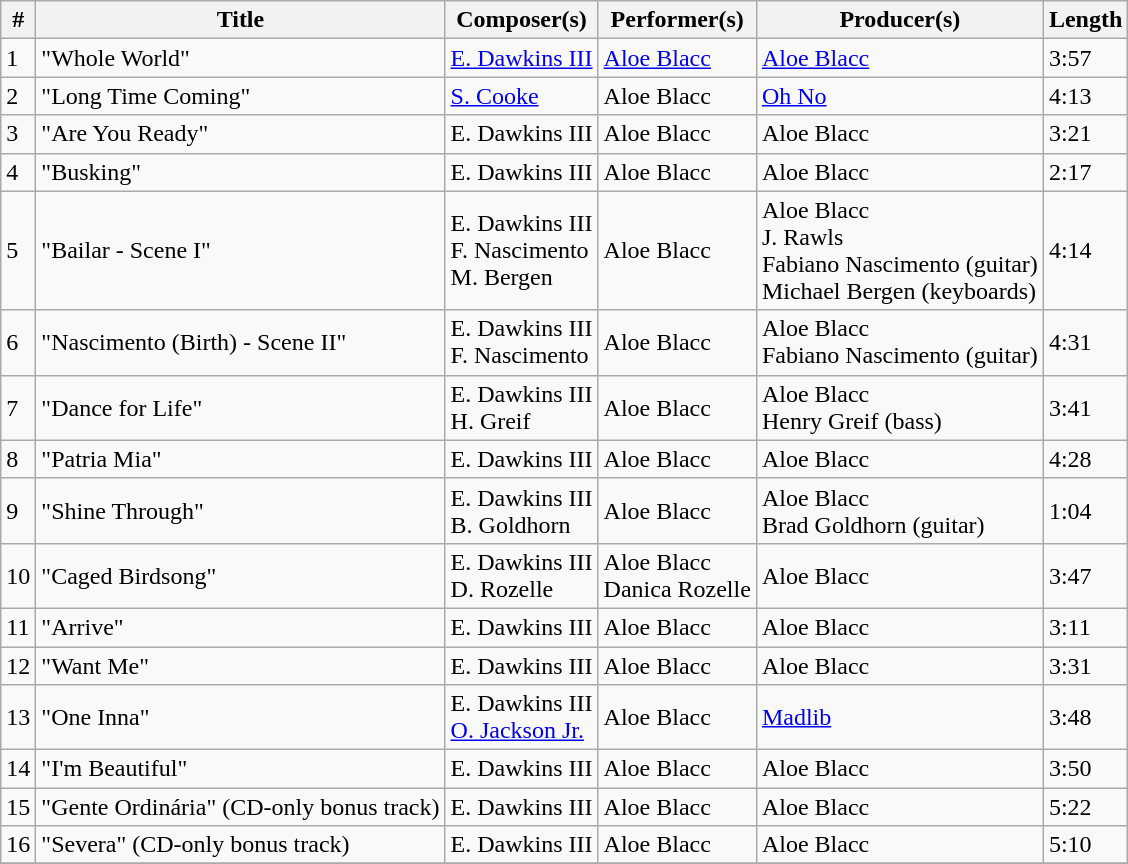<table class="wikitable">
<tr>
<th>#</th>
<th>Title</th>
<th>Composer(s)</th>
<th>Performer(s)</th>
<th>Producer(s)</th>
<th>Length</th>
</tr>
<tr>
<td>1</td>
<td>"Whole World"</td>
<td><a href='#'>E. Dawkins III</a></td>
<td><a href='#'>Aloe Blacc</a></td>
<td><a href='#'>Aloe Blacc</a></td>
<td>3:57</td>
</tr>
<tr>
<td>2</td>
<td>"Long Time Coming"</td>
<td><a href='#'>S. Cooke</a></td>
<td>Aloe Blacc</td>
<td><a href='#'>Oh No</a></td>
<td>4:13</td>
</tr>
<tr>
<td>3</td>
<td>"Are You Ready"</td>
<td>E. Dawkins III</td>
<td>Aloe Blacc</td>
<td>Aloe Blacc</td>
<td>3:21</td>
</tr>
<tr>
<td>4</td>
<td>"Busking"</td>
<td>E. Dawkins III</td>
<td>Aloe Blacc</td>
<td>Aloe Blacc</td>
<td>2:17</td>
</tr>
<tr>
<td>5</td>
<td>"Bailar - Scene I"</td>
<td>E. Dawkins III<br>F. Nascimento<br>M. Bergen</td>
<td>Aloe Blacc</td>
<td>Aloe Blacc<br>J. Rawls<br>Fabiano Nascimento (guitar)<br>Michael Bergen (keyboards)</td>
<td>4:14</td>
</tr>
<tr>
<td>6</td>
<td>"Nascimento (Birth) - Scene II"</td>
<td>E. Dawkins III<br>F. Nascimento</td>
<td>Aloe Blacc</td>
<td>Aloe Blacc<br>Fabiano Nascimento (guitar)</td>
<td>4:31</td>
</tr>
<tr>
<td>7</td>
<td>"Dance for Life"</td>
<td>E. Dawkins III<br>H. Greif</td>
<td>Aloe Blacc</td>
<td>Aloe Blacc<br>Henry Greif (bass)</td>
<td>3:41</td>
</tr>
<tr>
<td>8</td>
<td>"Patria Mia"</td>
<td>E. Dawkins III</td>
<td>Aloe Blacc</td>
<td>Aloe Blacc</td>
<td>4:28</td>
</tr>
<tr>
<td>9</td>
<td>"Shine Through"</td>
<td>E. Dawkins III<br>B. Goldhorn</td>
<td>Aloe Blacc</td>
<td>Aloe Blacc<br>Brad Goldhorn (guitar)</td>
<td>1:04</td>
</tr>
<tr>
<td>10</td>
<td>"Caged Birdsong"</td>
<td>E. Dawkins III<br>D. Rozelle</td>
<td>Aloe Blacc<br>Danica Rozelle</td>
<td>Aloe Blacc</td>
<td>3:47</td>
</tr>
<tr>
<td>11</td>
<td>"Arrive"</td>
<td>E. Dawkins III</td>
<td>Aloe Blacc</td>
<td>Aloe Blacc</td>
<td>3:11</td>
</tr>
<tr>
<td>12</td>
<td>"Want Me"</td>
<td>E. Dawkins III</td>
<td>Aloe Blacc</td>
<td>Aloe Blacc</td>
<td>3:31</td>
</tr>
<tr>
<td>13</td>
<td>"One Inna"</td>
<td>E. Dawkins III<br><a href='#'>O. Jackson Jr.</a></td>
<td>Aloe Blacc</td>
<td><a href='#'>Madlib</a></td>
<td>3:48</td>
</tr>
<tr>
<td>14</td>
<td>"I'm Beautiful"</td>
<td>E. Dawkins III</td>
<td>Aloe Blacc</td>
<td>Aloe Blacc</td>
<td>3:50</td>
</tr>
<tr>
<td>15</td>
<td>"Gente Ordinária" (CD-only bonus track)</td>
<td>E. Dawkins III</td>
<td>Aloe Blacc</td>
<td>Aloe Blacc</td>
<td>5:22</td>
</tr>
<tr>
<td>16</td>
<td>"Severa" (CD-only bonus track)</td>
<td>E. Dawkins III</td>
<td>Aloe Blacc</td>
<td>Aloe Blacc</td>
<td>5:10</td>
</tr>
<tr>
</tr>
</table>
